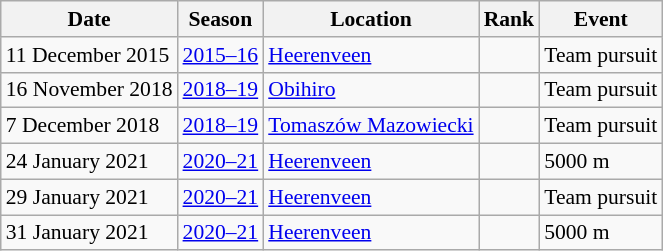<table class="wikitable sortable" style="font-size:90%" style="text-align:center">
<tr>
<th>Date</th>
<th>Season</th>
<th>Location</th>
<th>Rank</th>
<th>Event</th>
</tr>
<tr>
<td>11 December 2015</td>
<td><a href='#'>2015–16</a></td>
<td><a href='#'>Heerenveen</a></td>
<td></td>
<td>Team pursuit</td>
</tr>
<tr>
<td>16 November 2018</td>
<td><a href='#'>2018–19</a></td>
<td><a href='#'>Obihiro</a></td>
<td></td>
<td>Team pursuit</td>
</tr>
<tr>
<td>7 December 2018</td>
<td><a href='#'>2018–19</a></td>
<td><a href='#'>Tomaszów Mazowiecki</a></td>
<td></td>
<td>Team pursuit</td>
</tr>
<tr>
<td>24 January 2021</td>
<td><a href='#'>2020–21</a></td>
<td><a href='#'>Heerenveen</a></td>
<td></td>
<td>5000 m</td>
</tr>
<tr>
<td>29 January 2021</td>
<td><a href='#'>2020–21</a></td>
<td><a href='#'>Heerenveen</a></td>
<td></td>
<td>Team pursuit</td>
</tr>
<tr>
<td>31 January 2021</td>
<td><a href='#'>2020–21</a></td>
<td><a href='#'>Heerenveen</a></td>
<td></td>
<td>5000 m</td>
</tr>
</table>
